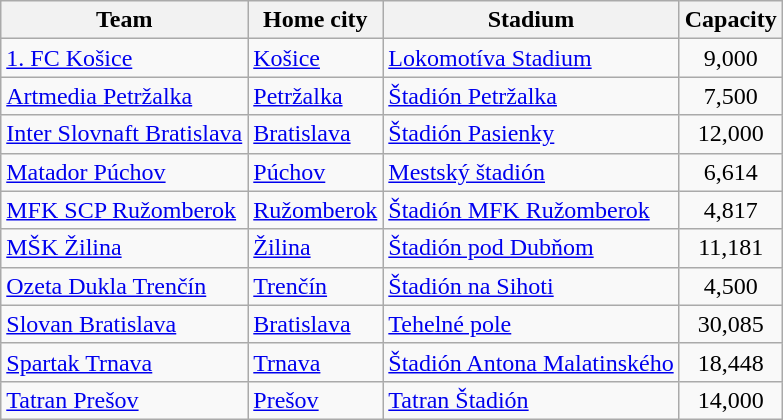<table class="wikitable sortable">
<tr>
<th>Team</th>
<th>Home city</th>
<th>Stadium</th>
<th>Capacity</th>
</tr>
<tr>
<td><a href='#'>1. FC Košice</a></td>
<td><a href='#'>Košice</a></td>
<td><a href='#'>Lokomotíva Stadium</a></td>
<td align="center">9,000</td>
</tr>
<tr>
<td><a href='#'>Artmedia Petržalka</a></td>
<td><a href='#'>Petržalka</a></td>
<td><a href='#'>Štadión Petržalka</a></td>
<td align="center">7,500</td>
</tr>
<tr>
<td><a href='#'>Inter Slovnaft Bratislava</a></td>
<td><a href='#'>Bratislava</a></td>
<td><a href='#'>Štadión Pasienky</a></td>
<td align="center">12,000</td>
</tr>
<tr>
<td><a href='#'>Matador Púchov</a></td>
<td><a href='#'>Púchov</a></td>
<td><a href='#'>Mestský štadión</a></td>
<td align="center">6,614</td>
</tr>
<tr>
<td><a href='#'>MFK SCP Ružomberok</a></td>
<td><a href='#'>Ružomberok</a></td>
<td><a href='#'>Štadión MFK Ružomberok</a></td>
<td align="center">4,817</td>
</tr>
<tr>
<td><a href='#'>MŠK Žilina</a></td>
<td><a href='#'>Žilina</a></td>
<td><a href='#'>Štadión pod Dubňom</a></td>
<td align="center">11,181</td>
</tr>
<tr>
<td><a href='#'>Ozeta Dukla Trenčín</a></td>
<td><a href='#'>Trenčín</a></td>
<td><a href='#'>Štadión na Sihoti</a></td>
<td align="center">4,500</td>
</tr>
<tr>
<td><a href='#'>Slovan Bratislava</a></td>
<td><a href='#'>Bratislava</a></td>
<td><a href='#'>Tehelné pole</a></td>
<td align="center">30,085</td>
</tr>
<tr>
<td><a href='#'>Spartak Trnava</a></td>
<td><a href='#'>Trnava</a></td>
<td><a href='#'>Štadión Antona Malatinského</a></td>
<td align="center">18,448</td>
</tr>
<tr>
<td><a href='#'>Tatran Prešov</a></td>
<td><a href='#'>Prešov</a></td>
<td><a href='#'>Tatran Štadión</a></td>
<td align="center">14,000</td>
</tr>
</table>
